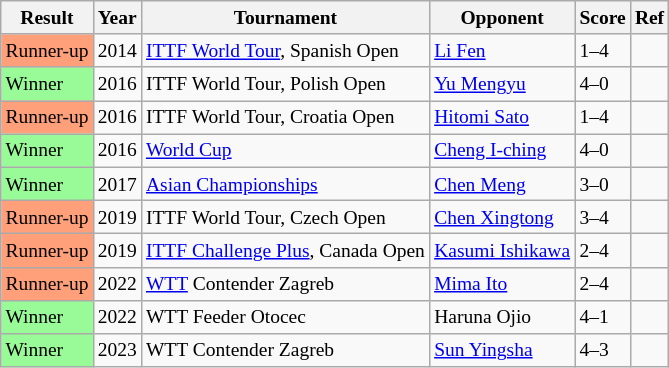<table class="wikitable sortable" style="font-size:small;">
<tr>
<th>Result</th>
<th class="unsortable">Year</th>
<th>Tournament</th>
<th>Opponent</th>
<th>Score</th>
<th class="unsortable">Ref</th>
</tr>
<tr>
<td bgcolor=FFA07A>Runner-up</td>
<td>2014</td>
<td><a href='#'>ITTF World Tour</a>, Spanish Open</td>
<td> <a href='#'>Li Fen</a></td>
<td>1–4</td>
<td></td>
</tr>
<tr>
<td bgcolor=98FB98>Winner</td>
<td>2016</td>
<td>ITTF World Tour, Polish Open</td>
<td> <a href='#'>Yu Mengyu</a></td>
<td>4–0</td>
<td></td>
</tr>
<tr>
<td bgcolor=FFA07A>Runner-up</td>
<td>2016</td>
<td>ITTF World Tour, Croatia Open</td>
<td> <a href='#'>Hitomi Sato</a></td>
<td>1–4</td>
<td></td>
</tr>
<tr>
<td bgcolor=98FB98>Winner</td>
<td>2016</td>
<td><a href='#'>World Cup</a></td>
<td> <a href='#'>Cheng I-ching</a></td>
<td>4–0</td>
<td></td>
</tr>
<tr>
<td bgcolor=98FB98>Winner</td>
<td>2017</td>
<td><a href='#'>Asian Championships</a></td>
<td> <a href='#'>Chen Meng</a></td>
<td>3–0</td>
<td></td>
</tr>
<tr>
<td bgcolor=FFA07A>Runner-up</td>
<td>2019</td>
<td>ITTF World Tour, Czech Open</td>
<td> <a href='#'>Chen Xingtong</a></td>
<td>3–4</td>
<td></td>
</tr>
<tr>
<td bgcolor=FFA07A>Runner-up</td>
<td>2019</td>
<td><a href='#'>ITTF Challenge Plus</a>, Canada Open</td>
<td> <a href='#'>Kasumi Ishikawa</a></td>
<td>2–4</td>
<td></td>
</tr>
<tr>
<td bgcolor=FFA07A>Runner-up</td>
<td>2022</td>
<td><a href='#'>WTT</a> Contender Zagreb</td>
<td> <a href='#'>Mima Ito</a></td>
<td>2–4</td>
<td></td>
</tr>
<tr>
<td bgcolor=98FB98>Winner</td>
<td>2022</td>
<td>WTT Feeder Otocec</td>
<td> Haruna Ojio</td>
<td>4–1</td>
<td></td>
</tr>
<tr>
<td bgcolor=98FB98>Winner</td>
<td>2023</td>
<td>WTT Contender Zagreb</td>
<td> <a href='#'>Sun Yingsha</a></td>
<td>4–3</td>
<td></td>
</tr>
</table>
